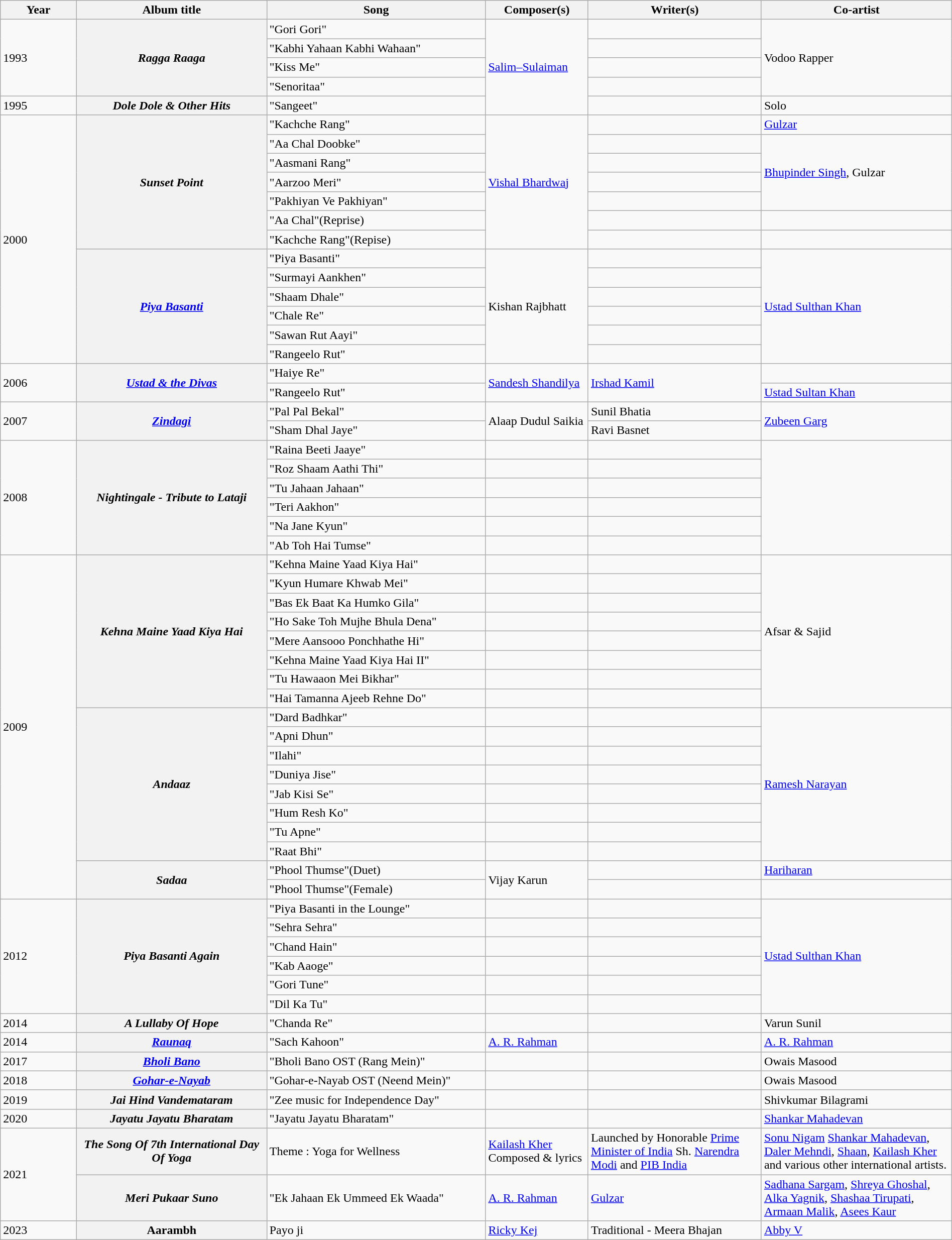<table class="wikitable plainrowheaders" width="100%" textcolor:#000;">
<tr>
<th scope="col" width=8%>Year</th>
<th scope="col" width=20%>Album title</th>
<th scope="col" width=23%>Song</th>
<th>Composer(s)</th>
<th>Writer(s)</th>
<th scope="col" width=20%>Co-artist</th>
</tr>
<tr>
<td rowspan="4">1993</td>
<th rowspan="4"><em>Ragga Raaga</em></th>
<td>"Gori Gori"</td>
<td rowspan="5"><a href='#'>Salim–Sulaiman</a></td>
<td></td>
<td rowspan="4">Vodoo Rapper</td>
</tr>
<tr>
<td>"Kabhi Yahaan Kabhi Wahaan"</td>
<td></td>
</tr>
<tr>
<td>"Kiss Me"</td>
<td></td>
</tr>
<tr>
<td>"Senoritaa"</td>
<td></td>
</tr>
<tr>
<td>1995</td>
<th><em>Dole Dole & Other Hits</em></th>
<td>"Sangeet"</td>
<td></td>
<td>Solo</td>
</tr>
<tr>
<td rowspan="13">2000</td>
<th rowspan="7"><em>Sunset Point</em></th>
<td>"Kachche Rang"</td>
<td rowspan="7"><a href='#'>Vishal Bhardwaj</a></td>
<td></td>
<td><a href='#'>Gulzar</a></td>
</tr>
<tr>
<td>"Aa Chal Doobke"</td>
<td></td>
<td rowspan="4"><a href='#'>Bhupinder Singh</a>, Gulzar</td>
</tr>
<tr>
<td>"Aasmani Rang"</td>
<td></td>
</tr>
<tr>
<td>"Aarzoo Meri"</td>
<td></td>
</tr>
<tr>
<td>"Pakhiyan Ve Pakhiyan"</td>
<td></td>
</tr>
<tr>
<td>"Aa Chal"(Reprise)</td>
<td></td>
<td></td>
</tr>
<tr>
<td>"Kachche Rang"(Repise)</td>
<td></td>
<td></td>
</tr>
<tr>
<th rowspan="6"><em><a href='#'>Piya Basanti</a></em></th>
<td>"Piya Basanti"</td>
<td rowspan="6">Kishan Rajbhatt</td>
<td></td>
<td rowspan="6"><a href='#'>Ustad Sulthan Khan</a></td>
</tr>
<tr>
<td>"Surmayi Aankhen"</td>
<td></td>
</tr>
<tr>
<td>"Shaam Dhale"</td>
<td></td>
</tr>
<tr>
<td>"Chale Re"</td>
<td></td>
</tr>
<tr>
<td>"Sawan Rut Aayi"</td>
<td></td>
</tr>
<tr>
<td>"Rangeelo Rut"</td>
<td></td>
</tr>
<tr>
<td rowspan="2">2006</td>
<th rowspan="2"><em><a href='#'>Ustad & the Divas</a></em></th>
<td>"Haiye Re"</td>
<td rowspan="2"><a href='#'>Sandesh Shandilya</a></td>
<td rowspan="2"><a href='#'>Irshad Kamil</a></td>
<td></td>
</tr>
<tr>
<td>"Rangeelo Rut"</td>
<td><a href='#'>Ustad Sultan Khan</a></td>
</tr>
<tr>
<td rowspan="2">2007</td>
<th rowspan="2"><em><a href='#'>Zindagi</a></em></th>
<td>"Pal Pal Bekal"</td>
<td rowspan="2">Alaap Dudul Saikia</td>
<td>Sunil Bhatia</td>
<td rowspan="2"><a href='#'>Zubeen Garg</a></td>
</tr>
<tr>
<td>"Sham Dhal Jaye"</td>
<td>Ravi Basnet</td>
</tr>
<tr>
<td rowspan="6">2008</td>
<th rowspan="6"><em>Nightingale - Tribute to Lataji</em></th>
<td>"Raina Beeti Jaaye"</td>
<td></td>
<td></td>
<td rowspan="6"></td>
</tr>
<tr>
<td>"Roz Shaam Aathi Thi"</td>
<td></td>
<td></td>
</tr>
<tr>
<td>"Tu Jahaan Jahaan"</td>
<td></td>
<td></td>
</tr>
<tr>
<td>"Teri Aakhon"</td>
<td></td>
<td></td>
</tr>
<tr>
<td>"Na Jane Kyun"</td>
<td></td>
<td></td>
</tr>
<tr>
<td>"Ab Toh Hai Tumse"</td>
<td></td>
<td></td>
</tr>
<tr>
<td rowspan="18">2009</td>
<th rowspan="8"><em>Kehna Maine Yaad Kiya Hai</em></th>
<td>"Kehna Maine Yaad Kiya Hai"</td>
<td></td>
<td></td>
<td rowspan="8">Afsar & Sajid</td>
</tr>
<tr>
<td>"Kyun Humare Khwab Mei"</td>
<td></td>
<td></td>
</tr>
<tr>
<td>"Bas Ek Baat Ka Humko Gila"</td>
<td></td>
<td></td>
</tr>
<tr>
<td>"Ho Sake Toh Mujhe Bhula Dena"</td>
<td></td>
<td></td>
</tr>
<tr>
<td>"Mere Aansooo Ponchhathe Hi"</td>
<td></td>
<td></td>
</tr>
<tr>
<td>"Kehna Maine Yaad Kiya Hai II"</td>
<td></td>
<td></td>
</tr>
<tr>
<td>"Tu Hawaaon Mei Bikhar"</td>
<td></td>
<td></td>
</tr>
<tr>
<td>"Hai Tamanna Ajeeb Rehne Do"</td>
<td></td>
<td></td>
</tr>
<tr>
<th rowspan="8"><em>Andaaz</em></th>
<td>"Dard Badhkar"</td>
<td></td>
<td></td>
<td rowspan="8"><a href='#'>Ramesh Narayan</a></td>
</tr>
<tr>
<td>"Apni Dhun"</td>
<td></td>
<td></td>
</tr>
<tr>
<td>"Ilahi"</td>
<td></td>
<td></td>
</tr>
<tr>
<td>"Duniya Jise"</td>
<td></td>
<td></td>
</tr>
<tr>
<td>"Jab Kisi Se"</td>
<td></td>
<td></td>
</tr>
<tr>
<td>"Hum Resh Ko"</td>
<td></td>
<td></td>
</tr>
<tr>
<td>"Tu Apne"</td>
<td></td>
<td></td>
</tr>
<tr>
<td>"Raat Bhi"</td>
<td></td>
<td></td>
</tr>
<tr>
<th rowspan="2"><em>Sadaa</em></th>
<td>"Phool Thumse"(Duet)</td>
<td rowspan="2">Vijay Karun</td>
<td></td>
<td><a href='#'>Hariharan</a></td>
</tr>
<tr>
<td>"Phool Thumse"(Female)</td>
<td></td>
<td></td>
</tr>
<tr>
<td rowspan="6">2012</td>
<th rowspan="6"><em>Piya Basanti Again</em></th>
<td>"Piya Basanti in the Lounge"</td>
<td></td>
<td></td>
<td rowspan="6"><a href='#'>Ustad Sulthan Khan</a></td>
</tr>
<tr>
<td>"Sehra Sehra"</td>
<td></td>
<td></td>
</tr>
<tr>
<td>"Chand Hain"</td>
<td></td>
<td></td>
</tr>
<tr>
<td>"Kab Aaoge"</td>
<td></td>
<td></td>
</tr>
<tr>
<td>"Gori Tune"</td>
<td></td>
<td></td>
</tr>
<tr>
<td>"Dil Ka Tu"</td>
<td></td>
<td></td>
</tr>
<tr>
<td rowspan="1">2014</td>
<th><em>A Lullaby Of Hope</em></th>
<td>"Chanda Re"</td>
<td></td>
<td></td>
<td>Varun Sunil</td>
</tr>
<tr>
<td rowspan="1">2014</td>
<th><em><a href='#'>Raunaq</a></em></th>
<td>"Sach Kahoon"</td>
<td><a href='#'>A. R. Rahman</a></td>
<td></td>
<td><a href='#'>A. R. Rahman</a></td>
</tr>
<tr>
<td rowspan="1">2017</td>
<th><em><a href='#'>Bholi Bano</a></em></th>
<td>"Bholi Bano OST (Rang Mein)"</td>
<td></td>
<td></td>
<td>Owais Masood</td>
</tr>
<tr>
<td rowspan="1">2018</td>
<th><em><a href='#'>Gohar-e-Nayab</a></em></th>
<td>"Gohar-e-Nayab OST (Neend Mein)"</td>
<td></td>
<td></td>
<td>Owais Masood</td>
</tr>
<tr>
<td>2019</td>
<th><em>Jai Hind Vandemataram</em></th>
<td>"Zee music for Independence Day"</td>
<td></td>
<td></td>
<td>Shivkumar Bilagrami</td>
</tr>
<tr rowspan="1">
<td>2020</td>
<th><em>Jayatu Jayatu Bharatam</em></th>
<td>"Jayatu Jayatu Bharatam"</td>
<td></td>
<td></td>
<td><a href='#'>Shankar Mahadevan</a></td>
</tr>
<tr>
<td rowspan="2">2021</td>
<th><em>The Song Of 7th International Day Of Yoga</em></th>
<td>Theme : Yoga for Wellness</td>
<td><a href='#'>Kailash Kher</a> Composed & lyrics</td>
<td>Launched by Honorable <a href='#'>Prime Minister of India</a> Sh. <a href='#'>Narendra Modi</a> and <a href='#'>PIB India</a></td>
<td><a href='#'>Sonu Nigam</a>  <a href='#'>Shankar Mahadevan</a>, <a href='#'>Daler Mehndi</a>, <a href='#'>Shaan</a>, <a href='#'>Kailash Kher</a> and various other international artists.</td>
</tr>
<tr>
<th><em>Meri Pukaar Suno</em></th>
<td>"Ek Jahaan Ek Ummeed Ek Waada"</td>
<td><a href='#'>A. R. Rahman</a></td>
<td><a href='#'>Gulzar</a></td>
<td><a href='#'>Sadhana Sargam</a>, <a href='#'>Shreya Ghoshal</a>, <a href='#'>Alka Yagnik</a>, <a href='#'>Shashaa Tirupati</a>, <a href='#'>Armaan Malik</a>, <a href='#'>Asees Kaur</a></td>
</tr>
<tr>
<td>2023</td>
<th>Aarambh</th>
<td>Payo ji</td>
<td><a href='#'>Ricky Kej</a></td>
<td>Traditional - Meera Bhajan</td>
<td><a href='#'>Abby V</a></td>
</tr>
</table>
